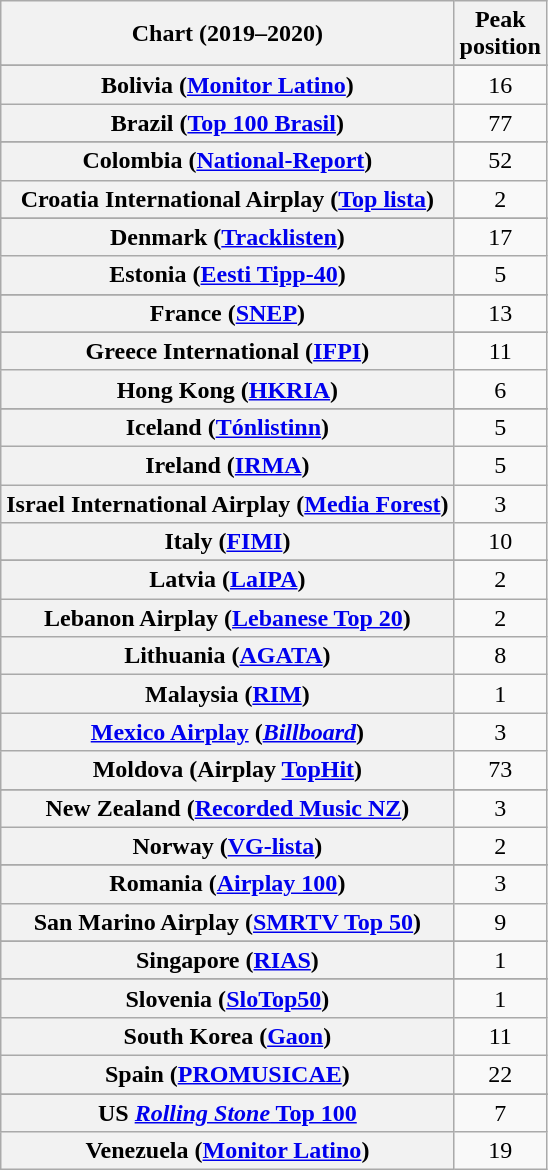<table class="wikitable sortable plainrowheaders" style="text-align:center">
<tr>
<th scope="col">Chart (2019–2020)</th>
<th scope="col">Peak<br>position</th>
</tr>
<tr>
</tr>
<tr>
</tr>
<tr>
</tr>
<tr>
</tr>
<tr>
</tr>
<tr>
<th scope="row">Bolivia (<a href='#'>Monitor Latino</a>)</th>
<td>16</td>
</tr>
<tr>
<th scope="row">Brazil (<a href='#'>Top 100 Brasil</a>)</th>
<td>77</td>
</tr>
<tr>
</tr>
<tr>
</tr>
<tr>
</tr>
<tr>
</tr>
<tr>
<th scope="row">Colombia (<a href='#'>National-Report</a>)</th>
<td>52</td>
</tr>
<tr>
<th scope="row">Croatia International Airplay (<a href='#'>Top lista</a>)</th>
<td>2</td>
</tr>
<tr>
</tr>
<tr>
</tr>
<tr>
<th scope="row">Denmark (<a href='#'>Tracklisten</a>)</th>
<td>17</td>
</tr>
<tr>
<th scope="row">Estonia (<a href='#'>Eesti Tipp-40</a>)</th>
<td>5</td>
</tr>
<tr>
</tr>
<tr>
</tr>
<tr>
<th scope="row">France (<a href='#'>SNEP</a>)</th>
<td>13</td>
</tr>
<tr>
</tr>
<tr>
</tr>
<tr>
<th scope="row">Greece International (<a href='#'>IFPI</a>)</th>
<td>11</td>
</tr>
<tr>
<th scope="row">Hong Kong (<a href='#'>HKRIA</a>)</th>
<td>6</td>
</tr>
<tr>
</tr>
<tr>
</tr>
<tr>
</tr>
<tr>
<th scope="row">Iceland (<a href='#'>Tónlistinn</a>)</th>
<td>5</td>
</tr>
<tr>
<th scope="row">Ireland (<a href='#'>IRMA</a>)</th>
<td>5</td>
</tr>
<tr>
<th scope="row">Israel International Airplay (<a href='#'>Media Forest</a>)</th>
<td>3</td>
</tr>
<tr>
<th scope="row">Italy (<a href='#'>FIMI</a>)</th>
<td>10</td>
</tr>
<tr>
</tr>
<tr>
<th scope="row">Latvia (<a href='#'>LaIPA</a>)</th>
<td>2</td>
</tr>
<tr>
<th scope="row">Lebanon Airplay (<a href='#'>Lebanese Top 20</a>)</th>
<td>2</td>
</tr>
<tr>
<th scope="row">Lithuania (<a href='#'>AGATA</a>)</th>
<td>8</td>
</tr>
<tr>
<th scope="row">Malaysia (<a href='#'>RIM</a>)</th>
<td>1<br></td>
</tr>
<tr>
<th scope="row"><a href='#'>Mexico Airplay</a> (<em><a href='#'>Billboard</a></em>)</th>
<td>3<br></td>
</tr>
<tr>
<th scope="row">Moldova (Airplay <a href='#'>TopHit</a>)</th>
<td>73</td>
</tr>
<tr>
</tr>
<tr>
</tr>
<tr>
<th scope="row">New Zealand (<a href='#'>Recorded Music NZ</a>)</th>
<td>3</td>
</tr>
<tr>
<th scope="row">Norway (<a href='#'>VG-lista</a>)</th>
<td>2</td>
</tr>
<tr>
</tr>
<tr>
</tr>
<tr>
<th scope="row">Romania (<a href='#'>Airplay 100</a>)</th>
<td>3</td>
</tr>
<tr>
<th scope="row">San Marino Airplay (<a href='#'>SMRTV Top 50</a>)</th>
<td>9</td>
</tr>
<tr>
</tr>
<tr>
<th scope="row">Singapore (<a href='#'>RIAS</a>)</th>
<td>1</td>
</tr>
<tr>
</tr>
<tr>
</tr>
<tr>
<th scope="row">Slovenia (<a href='#'>SloTop50</a>)</th>
<td>1</td>
</tr>
<tr>
<th scope="row">South Korea (<a href='#'>Gaon</a>)</th>
<td>11</td>
</tr>
<tr>
<th scope="row">Spain (<a href='#'>PROMUSICAE</a>)</th>
<td>22</td>
</tr>
<tr>
</tr>
<tr>
</tr>
<tr>
</tr>
<tr>
</tr>
<tr>
</tr>
<tr>
</tr>
<tr>
</tr>
<tr>
</tr>
<tr>
<th scope="row">US <a href='#'><em>Rolling Stone</em> Top 100</a></th>
<td>7</td>
</tr>
<tr>
<th scope="row">Venezuela (<a href='#'>Monitor Latino</a>)</th>
<td>19</td>
</tr>
</table>
